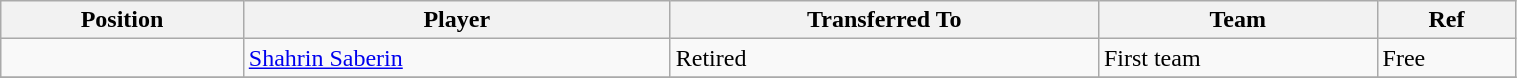<table class="wikitable sortable" style="width:80%; text-align:center; font-size:100%; text-align:left;">
<tr>
<th><strong>Position</strong></th>
<th><strong>Player</strong></th>
<th><strong>Transferred To</strong></th>
<th><strong>Team</strong></th>
<th><strong>Ref</strong></th>
</tr>
<tr>
<td></td>
<td> <a href='#'>Shahrin Saberin</a></td>
<td>Retired</td>
<td>First team</td>
<td>Free </td>
</tr>
<tr>
</tr>
</table>
